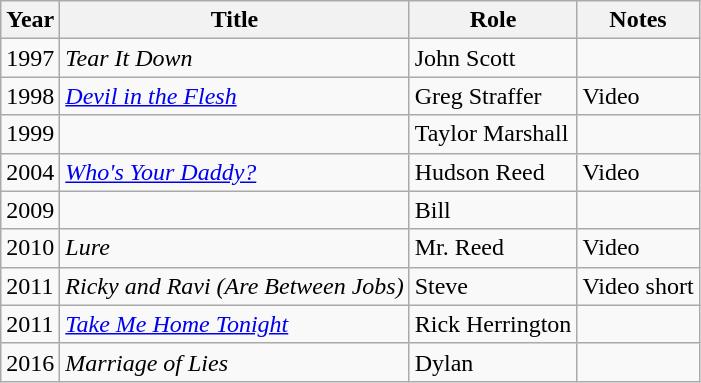<table class="wikitable sortable">
<tr>
<th>Year</th>
<th>Title</th>
<th>Role</th>
<th class="unsortable">Notes</th>
</tr>
<tr>
<td>1997</td>
<td><em>Tear It Down</em></td>
<td>John Scott</td>
<td></td>
</tr>
<tr>
<td>1998</td>
<td><em><a href='#'>Devil in the Flesh</a></em></td>
<td>Greg Straffer</td>
<td>Video</td>
</tr>
<tr>
<td>1999</td>
<td><em></em></td>
<td>Taylor Marshall</td>
<td></td>
</tr>
<tr>
<td>2004</td>
<td><em><a href='#'>Who's Your Daddy?</a></em></td>
<td>Hudson Reed</td>
<td>Video</td>
</tr>
<tr>
<td>2009</td>
<td><em></em></td>
<td>Bill</td>
<td></td>
</tr>
<tr>
<td>2010</td>
<td><em>Lure</em></td>
<td>Mr. Reed</td>
<td>Video</td>
</tr>
<tr>
<td>2011</td>
<td><em>Ricky and Ravi (Are Between Jobs)</em></td>
<td>Steve</td>
<td>Video short</td>
</tr>
<tr>
<td>2011</td>
<td><em><a href='#'>Take Me Home Tonight</a></em></td>
<td>Rick Herrington</td>
<td></td>
</tr>
<tr>
<td>2016</td>
<td><em>Marriage of Lies</em></td>
<td>Dylan</td>
<td></td>
</tr>
</table>
